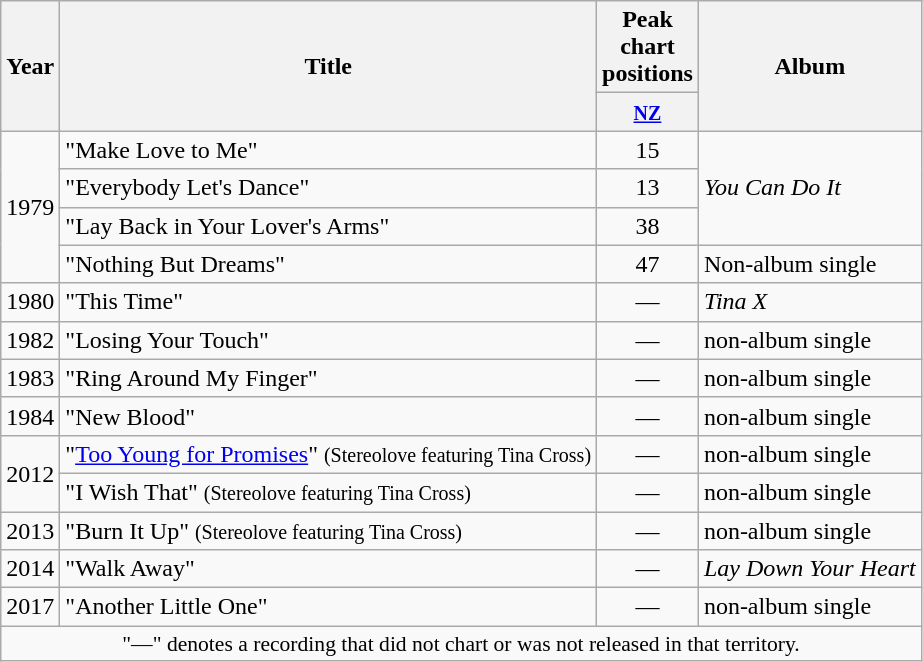<table class="wikitable plainrowheaders">
<tr>
<th rowspan="2" style="width:1em;">Year</th>
<th rowspan="2">Title</th>
<th style="width:3em;">Peak chart positions</th>
<th rowspan="2">Album</th>
</tr>
<tr>
<th><small><a href='#'>NZ</a></small></th>
</tr>
<tr>
<td rowspan="4">1979</td>
<td>"Make Love to Me"</td>
<td style="text-align:center;">15</td>
<td rowspan="3"><em>You Can Do It</em></td>
</tr>
<tr>
<td>"Everybody Let's Dance"</td>
<td style="text-align:center;">13</td>
</tr>
<tr>
<td>"Lay Back in Your Lover's Arms"</td>
<td style="text-align:center;">38</td>
</tr>
<tr>
<td>"Nothing But Dreams"</td>
<td style="text-align:center;">47</td>
<td>Non-album single</td>
</tr>
<tr>
<td>1980</td>
<td>"This Time"</td>
<td style="text-align:center;">—</td>
<td><em>Tina X</em></td>
</tr>
<tr>
<td>1982</td>
<td>"Losing Your Touch"</td>
<td style="text-align:center;">—</td>
<td>non-album single</td>
</tr>
<tr>
<td>1983</td>
<td>"Ring Around My Finger"</td>
<td style="text-align:center;">—</td>
<td>non-album single</td>
</tr>
<tr>
<td>1984</td>
<td>"New Blood"</td>
<td style="text-align:center;">—</td>
<td>non-album single</td>
</tr>
<tr>
<td rowspan="2">2012</td>
<td>"<a href='#'>Too Young for Promises</a>" <small>(Stereolove featuring Tina Cross)</small></td>
<td style="text-align:center;">—</td>
<td>non-album single</td>
</tr>
<tr>
<td>"I Wish That" <small>(Stereolove featuring Tina Cross)</small></td>
<td style="text-align:center;">—</td>
<td>non-album single</td>
</tr>
<tr>
<td>2013</td>
<td>"Burn It Up" <small>(Stereolove featuring Tina Cross)</small></td>
<td style="text-align:center;">—</td>
<td>non-album single</td>
</tr>
<tr>
<td>2014</td>
<td>"Walk Away"</td>
<td style="text-align:center;">—</td>
<td><em>Lay Down Your Heart</em></td>
</tr>
<tr>
<td>2017</td>
<td>"Another Little One"</td>
<td style="text-align:center;">—</td>
<td>non-album single</td>
</tr>
<tr>
<td colspan="4"  style="font-size:90%; text-align:center;">"—" denotes a recording that did not chart or was not released in that territory.</td>
</tr>
</table>
